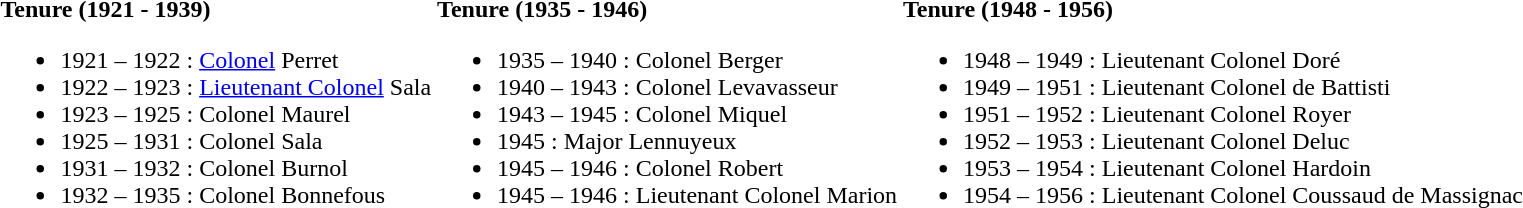<table>
<tr>
<td valign=top><br><strong>Tenure (1921 - 1939)</strong><ul><li>1921 – 1922 : <a href='#'>Colonel</a> Perret</li><li>1922 – 1923 : <a href='#'>Lieutenant Colonel</a> Sala</li><li>1923 – 1925 : Colonel Maurel</li><li>1925 – 1931 : Colonel Sala</li><li>1931 – 1932 : Colonel Burnol</li><li>1932 – 1935 : Colonel Bonnefous</li></ul></td>
<td valign=top><br><strong> Tenure (1935 - 1946)</strong><ul><li>1935 – 1940 : Colonel Berger</li><li>1940 – 1943 : Colonel Levavasseur</li><li>1943 – 1945 : Colonel Miquel</li><li>1945        : Major Lennuyeux</li><li>1945 – 1946 : Colonel Robert</li><li>1945 – 1946 : Lieutenant Colonel Marion</li></ul></td>
<td valign=top><br><strong> Tenure (1948 - 1956)</strong><ul><li>1948 – 1949 : Lieutenant Colonel Doré</li><li>1949 – 1951 : Lieutenant Colonel de Battisti</li><li>1951 – 1952 : Lieutenant Colonel Royer</li><li>1952 – 1953 : Lieutenant Colonel Deluc</li><li>1953 – 1954 : Lieutenant Colonel Hardoin</li><li>1954 – 1956 : Lieutenant Colonel Coussaud de Massignac</li></ul></td>
</tr>
</table>
